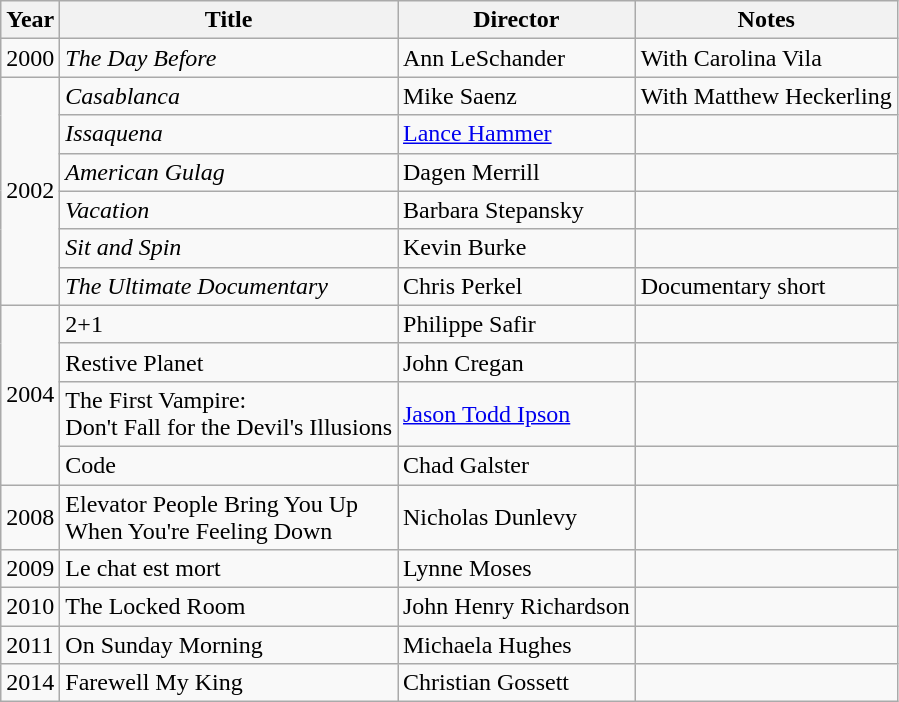<table class="wikitable plainrowheaders">
<tr>
<th>Year</th>
<th>Title</th>
<th>Director</th>
<th>Notes</th>
</tr>
<tr>
<td>2000</td>
<td><em>The Day Before</em></td>
<td>Ann LeSchander</td>
<td>With Carolina Vila</td>
</tr>
<tr>
<td rowspan=6>2002</td>
<td><em>Casablanca</em></td>
<td>Mike Saenz</td>
<td>With Matthew Heckerling</td>
</tr>
<tr>
<td><em>Issaquena</em></td>
<td><a href='#'>Lance Hammer</a></td>
<td></td>
</tr>
<tr>
<td><em>American Gulag</em></td>
<td>Dagen Merrill</td>
<td></td>
</tr>
<tr>
<td><em>Vacation</em></td>
<td>Barbara Stepansky</td>
<td></td>
</tr>
<tr>
<td><em>Sit and Spin</em></td>
<td>Kevin Burke</td>
<td></td>
</tr>
<tr>
<td><em>The Ultimate Documentary</td>
<td>Chris Perkel</td>
<td>Documentary short</td>
</tr>
<tr>
<td rowspan=4>2004</td>
<td></em>2+1<em></td>
<td>Philippe Safir</td>
<td></td>
</tr>
<tr>
<td></em>Restive Planet<em></td>
<td>John Cregan</td>
<td></td>
</tr>
<tr>
<td></em>The First Vampire:<br>Don't Fall for the Devil's Illusions<em></td>
<td><a href='#'>Jason Todd Ipson</a></td>
<td></td>
</tr>
<tr>
<td></em>Code<em></td>
<td>Chad Galster</td>
<td></td>
</tr>
<tr>
<td>2008</td>
<td></em>Elevator People Bring You Up<br>When You're Feeling Down<em></td>
<td>Nicholas Dunlevy</td>
<td></td>
</tr>
<tr>
<td>2009</td>
<td></em>Le chat est mort<em></td>
<td>Lynne Moses</td>
<td></td>
</tr>
<tr>
<td>2010</td>
<td></em>The Locked Room<em></td>
<td>John Henry Richardson</td>
<td></td>
</tr>
<tr>
<td>2011</td>
<td></em>On Sunday Morning<em></td>
<td>Michaela Hughes</td>
<td></td>
</tr>
<tr>
<td>2014</td>
<td></em>Farewell My King<em></td>
<td>Christian Gossett</td>
<td></td>
</tr>
</table>
